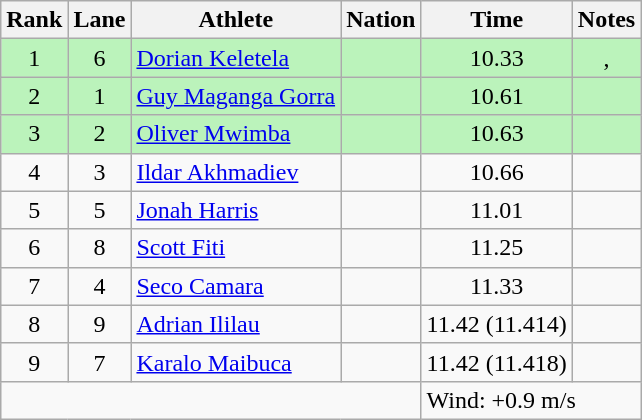<table class="wikitable sortable" style="text-align:center;">
<tr>
<th>Rank</th>
<th>Lane</th>
<th>Athlete</th>
<th>Nation</th>
<th>Time</th>
<th>Notes</th>
</tr>
<tr bgcolor="#bbf3bb">
<td>1</td>
<td>6</td>
<td align="left"><a href='#'>Dorian Keletela</a></td>
<td align="left"></td>
<td>10.33</td>
<td>, </td>
</tr>
<tr bgcolor="#bbf3bb">
<td>2</td>
<td>1</td>
<td align="left"><a href='#'>Guy Maganga Gorra</a></td>
<td align="left"></td>
<td>10.61</td>
<td></td>
</tr>
<tr bgcolor="#bbf3bb">
<td>3</td>
<td>2</td>
<td align="left"><a href='#'>Oliver Mwimba</a></td>
<td align="left"></td>
<td>10.63</td>
<td></td>
</tr>
<tr>
<td>4</td>
<td>3</td>
<td align="left"><a href='#'>Ildar Akhmadiev</a></td>
<td align="left"></td>
<td>10.66</td>
<td></td>
</tr>
<tr>
<td>5</td>
<td>5</td>
<td align="left"><a href='#'>Jonah Harris</a></td>
<td align="left"></td>
<td>11.01</td>
<td></td>
</tr>
<tr>
<td>6</td>
<td>8</td>
<td align="left"><a href='#'>Scott Fiti</a></td>
<td align="left"></td>
<td>11.25</td>
<td></td>
</tr>
<tr>
<td>7</td>
<td>4</td>
<td align="left"><a href='#'>Seco Camara</a></td>
<td align="left"></td>
<td>11.33</td>
<td></td>
</tr>
<tr>
<td>8</td>
<td>9</td>
<td align="left"><a href='#'>Adrian Ililau</a></td>
<td align="left"></td>
<td>11.42 (11.414)</td>
<td></td>
</tr>
<tr>
<td>9</td>
<td>7</td>
<td align="left"><a href='#'>Karalo Maibuca</a></td>
<td align="left"></td>
<td>11.42 (11.418)</td>
<td></td>
</tr>
<tr class="sortbottom">
<td colspan=4></td>
<td colspan="3" style="text-align:left;">Wind: +0.9 m/s</td>
</tr>
</table>
